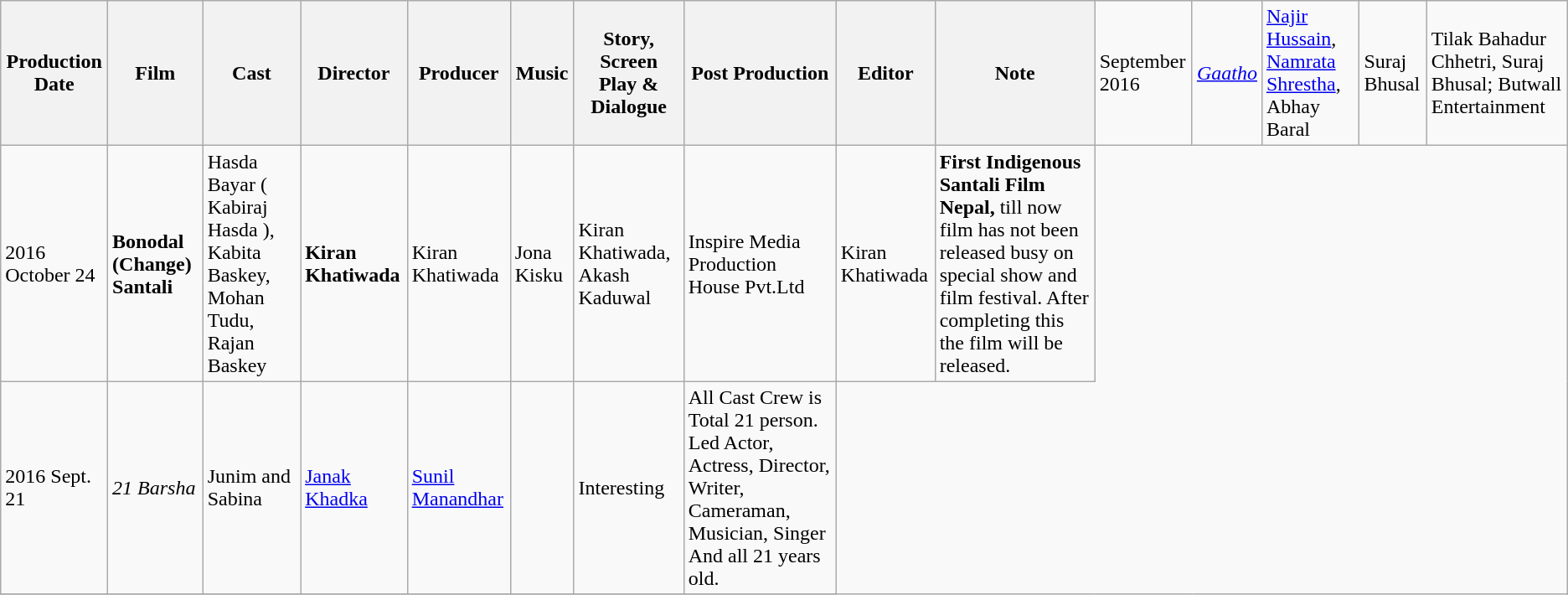<table class="wikitable sortable">
<tr>
<th>Production Date</th>
<th>Film</th>
<th>Cast</th>
<th>Director</th>
<th>Producer</th>
<th>Music</th>
<th>Story, Screen Play & Dialogue</th>
<th>Post Production</th>
<th>Editor</th>
<th>Note</th>
<td>September 2016</td>
<td><em><a href='#'>Gaatho</a></em></td>
<td><a href='#'>Najir Hussain</a>, <a href='#'>Namrata Shrestha</a>, Abhay Baral</td>
<td>Suraj Bhusal</td>
<td>Tilak Bahadur Chhetri, Suraj Bhusal; Butwall Entertainment</td>
</tr>
<tr>
<td>2016 October 24</td>
<td><strong>Bonodal (Change) Santali</strong> </td>
<td>Hasda Bayar ( Kabiraj Hasda ), Kabita Baskey, Mohan Tudu, Rajan Baskey</td>
<td><strong>Kiran Khatiwada</strong></td>
<td>Kiran Khatiwada</td>
<td>Jona Kisku</td>
<td>Kiran Khatiwada, Akash Kaduwal</td>
<td>Inspire Media Production House Pvt.Ltd</td>
<td>Kiran Khatiwada</td>
<td><strong>First Indigenous Santali Film Nepal,</strong> till now film has not been  released busy on special show and film festival. After completing this the film will be released.</td>
</tr>
<tr>
<td>2016 Sept. 21</td>
<td><em>21 Barsha</em></td>
<td>Junim and Sabina</td>
<td><a href='#'>Janak Khadka</a></td>
<td><a href='#'>Sunil Manandhar</a></td>
<td></td>
<td>Interesting</td>
<td>All Cast Crew is Total 21 person. Led Actor, Actress, Director, Writer, Cameraman, Musician, Singer And all 21 years old.</td>
</tr>
<tr>
</tr>
</table>
